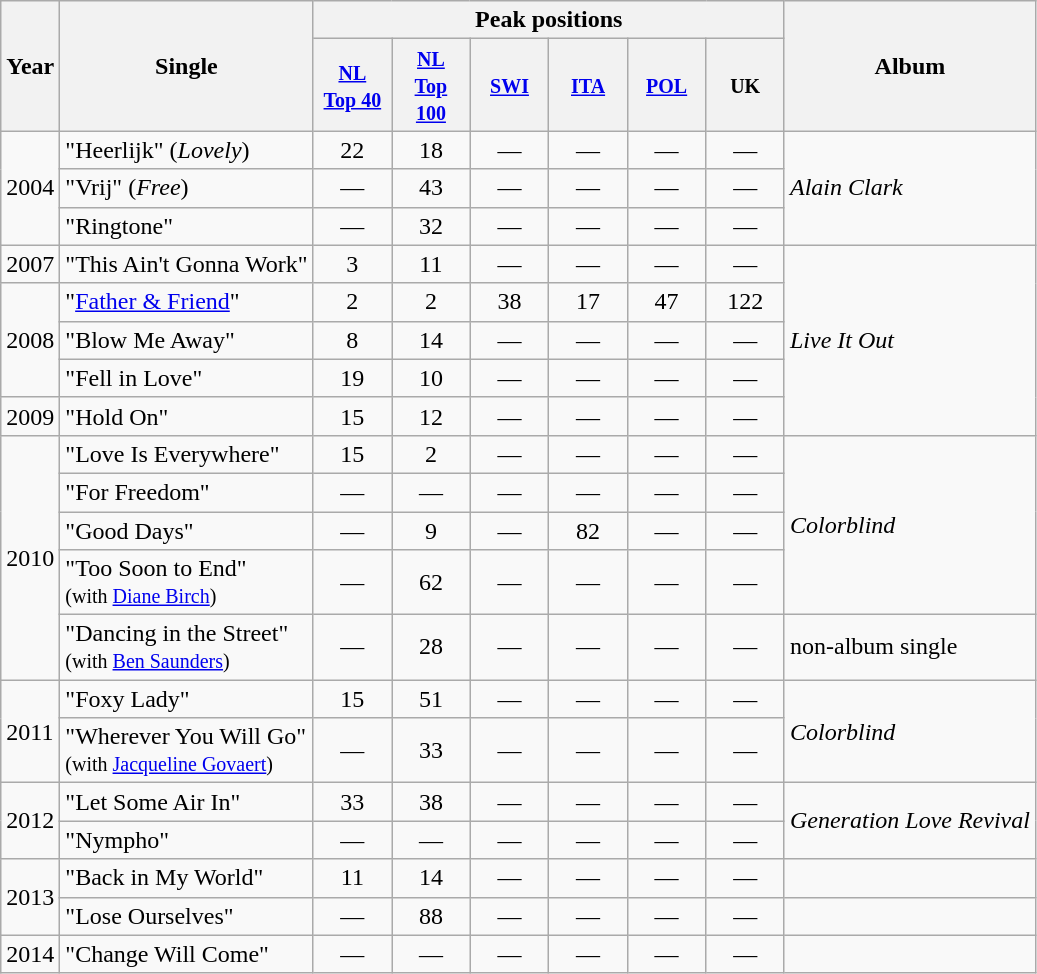<table class="wikitable">
<tr>
<th rowspan="2">Year</th>
<th rowspan="2">Single</th>
<th colspan="6">Peak positions</th>
<th rowspan="2">Album</th>
</tr>
<tr>
<th width="45"><small><a href='#'>NL<br>Top 40</a></small></th>
<th width="45"><small><a href='#'>NL<br>Top 100</a></small><br></th>
<th width="45"><small><a href='#'>SWI</a></small><br></th>
<th width="45"><small><a href='#'>ITA</a></small></th>
<th width="45"><small><a href='#'>POL</a></small></th>
<th width="45"><small>UK</small></th>
</tr>
<tr>
<td rowspan="3">2004</td>
<td>"Heerlijk" (<em>Lovely</em>)</td>
<td align="center">22</td>
<td align="center">18</td>
<td align="center">—</td>
<td align="center">—</td>
<td align="center">—</td>
<td align="center">—</td>
<td rowspan="3"><em>Alain Clark</em></td>
</tr>
<tr>
<td>"Vrij" (<em>Free</em>)</td>
<td align="center">—</td>
<td align="center">43</td>
<td align="center">—</td>
<td align="center">—</td>
<td align="center">—</td>
<td align="center">—</td>
</tr>
<tr>
<td>"Ringtone"</td>
<td align="center">—</td>
<td align="center">32</td>
<td align="center">—</td>
<td align="center">—</td>
<td align="center">—</td>
<td align="center">—</td>
</tr>
<tr>
<td>2007</td>
<td>"This Ain't Gonna Work"</td>
<td align="center">3</td>
<td align="center">11</td>
<td align="center">—</td>
<td align="center">—</td>
<td align="center">—</td>
<td align="center">—</td>
<td rowspan="5"><em>Live It Out</em></td>
</tr>
<tr>
<td rowspan="3">2008</td>
<td>"<a href='#'>Father & Friend</a>"</td>
<td align="center">2</td>
<td align="center">2</td>
<td align="center">38</td>
<td align="center">17</td>
<td align="center">47</td>
<td align="center">122</td>
</tr>
<tr>
<td>"Blow Me Away"</td>
<td align="center">8</td>
<td align="center">14</td>
<td align="center">—</td>
<td align="center">—</td>
<td align="center">—</td>
<td align="center">—</td>
</tr>
<tr>
<td>"Fell in Love"</td>
<td align="center">19</td>
<td align="center">10</td>
<td align="center">—</td>
<td align="center">—</td>
<td align="center">—</td>
<td align="center">—</td>
</tr>
<tr>
<td>2009</td>
<td>"Hold On"</td>
<td align="center">15</td>
<td align="center">12</td>
<td align="center">—</td>
<td align="center">—</td>
<td align="center">—</td>
<td align="center">—</td>
</tr>
<tr>
<td rowspan="5">2010</td>
<td>"Love Is Everywhere"</td>
<td align="center">15</td>
<td align="center">2</td>
<td align="center">—</td>
<td align="center">—</td>
<td align="center">—</td>
<td align="center">—</td>
<td rowspan="4"><em>Colorblind</em></td>
</tr>
<tr>
<td>"For Freedom"</td>
<td align="center">—</td>
<td align="center">—</td>
<td align="center">—</td>
<td align="center">—</td>
<td align="center">—</td>
<td align="center">—</td>
</tr>
<tr>
<td>"Good Days"</td>
<td align="center">—</td>
<td align="center">9</td>
<td align="center">—</td>
<td align="center">82</td>
<td align="center">—</td>
<td align="center">—</td>
</tr>
<tr>
<td>"Too Soon to End" <br><small>(with <a href='#'>Diane Birch</a>)</small></td>
<td align="center">—</td>
<td align="center">62</td>
<td align="center">—</td>
<td align="center">—</td>
<td align="center">—</td>
<td align="center">—</td>
</tr>
<tr>
<td>"Dancing in the Street" <br><small>(with <a href='#'>Ben Saunders</a>)</small></td>
<td align="center">—</td>
<td align="center">28</td>
<td align="center">—</td>
<td align="center">—</td>
<td align="center">—</td>
<td align="center">—</td>
<td rowspan="1">non-album single</td>
</tr>
<tr>
<td rowspan="2">2011</td>
<td>"Foxy Lady"</td>
<td align="center">15</td>
<td align="center">51</td>
<td align="center">—</td>
<td align="center">—</td>
<td align="center">—</td>
<td align="center">—</td>
<td rowspan="2"><em>Colorblind</em></td>
</tr>
<tr>
<td>"Wherever You Will Go" <br><small>(with <a href='#'>Jacqueline Govaert</a>)</small></td>
<td align="center">—</td>
<td align="center">33</td>
<td align="center">—</td>
<td align="center">—</td>
<td align="center">—</td>
<td align="center">—</td>
</tr>
<tr>
<td rowspan="2">2012</td>
<td>"Let Some Air In"</td>
<td align="center">33</td>
<td align="center">38</td>
<td align="center">—</td>
<td align="center">—</td>
<td align="center">—</td>
<td align="center">—</td>
<td rowspan="2"><em>Generation Love Revival</em></td>
</tr>
<tr>
<td>"Nympho"</td>
<td align="center">—</td>
<td align="center">—</td>
<td align="center">—</td>
<td align="center">—</td>
<td align="center">—</td>
<td align="center">—</td>
</tr>
<tr>
<td rowspan="2">2013</td>
<td>"Back in My World"</td>
<td align="center">11</td>
<td align="center">14</td>
<td align="center">—</td>
<td align="center">—</td>
<td align="center">—</td>
<td align="center">—</td>
<td rowspan="1"></td>
</tr>
<tr>
<td>"Lose Ourselves"</td>
<td align="center">—</td>
<td align="center">88</td>
<td align="center">—</td>
<td align="center">—</td>
<td align="center">—</td>
<td align="center">—</td>
<td rowspan="1"></td>
</tr>
<tr>
<td>2014</td>
<td>"Change Will Come"</td>
<td align="center">—</td>
<td align="center">—</td>
<td align="center">—</td>
<td align="center">—</td>
<td align="center">—</td>
<td align="center">—</td>
<td rowspan="1"></td>
</tr>
</table>
